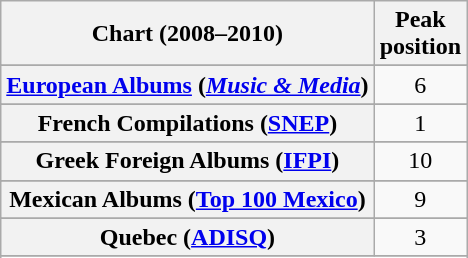<table class="wikitable sortable plainrowheaders" style="text-align:center">
<tr>
<th scope="col">Chart (2008–2010)</th>
<th scope="col">Peak<br>position</th>
</tr>
<tr>
</tr>
<tr>
</tr>
<tr>
</tr>
<tr>
</tr>
<tr>
</tr>
<tr>
</tr>
<tr>
</tr>
<tr>
</tr>
<tr>
</tr>
<tr>
<th scope="row"><a href='#'>European Albums</a> (<em><a href='#'>Music & Media</a></em>)</th>
<td>6</td>
</tr>
<tr>
</tr>
<tr>
<th scope="row">French Compilations (<a href='#'>SNEP</a>)</th>
<td>1</td>
</tr>
<tr>
</tr>
<tr>
<th scope="row">Greek Foreign Albums (<a href='#'>IFPI</a>)</th>
<td>10</td>
</tr>
<tr>
</tr>
<tr>
</tr>
<tr>
</tr>
<tr>
<th scope="row">Mexican Albums (<a href='#'>Top 100 Mexico</a>)</th>
<td>9</td>
</tr>
<tr>
</tr>
<tr>
</tr>
<tr>
</tr>
<tr>
<th scope="row">Quebec (<a href='#'>ADISQ</a>)</th>
<td>3</td>
</tr>
<tr>
</tr>
<tr>
</tr>
<tr>
</tr>
<tr>
</tr>
<tr>
</tr>
<tr>
</tr>
<tr>
</tr>
</table>
